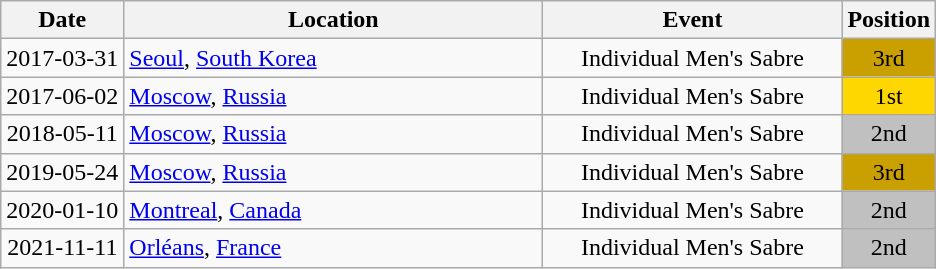<table class="wikitable" style="text-align:center;">
<tr>
<th>Date</th>
<th style="width:17em">Location</th>
<th style="width:12em">Event</th>
<th>Position</th>
</tr>
<tr>
<td>2017-03-31</td>
<td rowspan="1" align="left"> <a href='#'>Seoul</a>, <a href='#'>South Korea</a></td>
<td>Individual Men's Sabre</td>
<td bgcolor="caramel">3rd</td>
</tr>
<tr>
<td>2017-06-02</td>
<td rowspan="1" align="left"> <a href='#'>Moscow</a>, <a href='#'>Russia</a></td>
<td>Individual Men's Sabre</td>
<td bgcolor="gold">1st</td>
</tr>
<tr>
<td rowspan="1">2018-05-11</td>
<td rowspan="1" align="left"> <a href='#'>Moscow</a>, <a href='#'>Russia</a></td>
<td>Individual Men's Sabre</td>
<td bgcolor="silver">2nd</td>
</tr>
<tr>
<td>2019-05-24</td>
<td rowspan="1" align="left"> <a href='#'>Moscow</a>, <a href='#'>Russia</a></td>
<td>Individual Men's Sabre</td>
<td bgcolor="caramel">3rd</td>
</tr>
<tr>
<td>2020-01-10</td>
<td rowspan="1" align="left"> <a href='#'>Montreal</a>, <a href='#'>Canada</a></td>
<td>Individual Men's Sabre</td>
<td bgcolor="silver">2nd</td>
</tr>
<tr>
<td>2021-11-11</td>
<td rowspan="1" align="left"> <a href='#'>Orléans</a>, <a href='#'>France</a></td>
<td>Individual Men's Sabre</td>
<td bgcolor="silver">2nd</td>
</tr>
</table>
